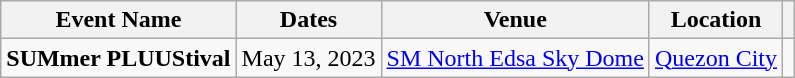<table class="wikitable">
<tr>
<th>Event Name</th>
<th>Dates</th>
<th>Venue</th>
<th>Location</th>
<th></th>
</tr>
<tr>
<td><strong>SUMmer PLUUStival</strong></td>
<td>May 13, 2023</td>
<td><a href='#'>SM North Edsa Sky Dome</a></td>
<td><a href='#'>Quezon City</a></td>
<td></td>
</tr>
</table>
